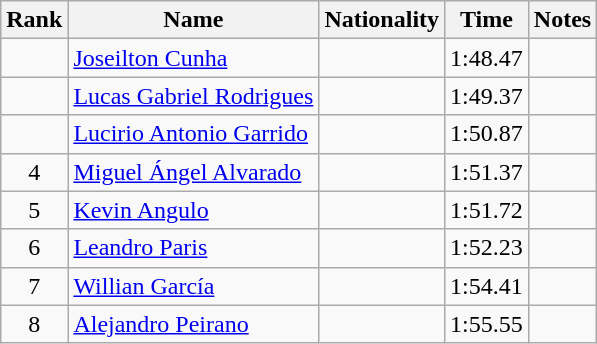<table class="wikitable sortable" style="text-align:center">
<tr>
<th>Rank</th>
<th>Name</th>
<th>Nationality</th>
<th>Time</th>
<th>Notes</th>
</tr>
<tr>
<td align=center></td>
<td align=left><a href='#'>Joseilton Cunha</a></td>
<td align=left></td>
<td>1:48.47</td>
<td></td>
</tr>
<tr>
<td align=center></td>
<td align=left><a href='#'>Lucas Gabriel Rodrigues</a></td>
<td align=left></td>
<td>1:49.37</td>
<td></td>
</tr>
<tr>
<td align=center></td>
<td align=left><a href='#'>Lucirio Antonio Garrido</a></td>
<td align=left></td>
<td>1:50.87</td>
<td></td>
</tr>
<tr>
<td align=center>4</td>
<td align=left><a href='#'>Miguel Ángel Alvarado</a></td>
<td align=left></td>
<td>1:51.37</td>
<td></td>
</tr>
<tr>
<td align=center>5</td>
<td align=left><a href='#'>Kevin Angulo</a></td>
<td align=left></td>
<td>1:51.72</td>
<td></td>
</tr>
<tr>
<td align=center>6</td>
<td align=left><a href='#'>Leandro Paris</a></td>
<td align=left></td>
<td>1:52.23</td>
<td></td>
</tr>
<tr>
<td align=center>7</td>
<td align=left><a href='#'>Willian García</a></td>
<td align=left></td>
<td>1:54.41</td>
<td></td>
</tr>
<tr>
<td align=center>8</td>
<td align=left><a href='#'>Alejandro Peirano</a></td>
<td align=left></td>
<td>1:55.55</td>
<td></td>
</tr>
</table>
